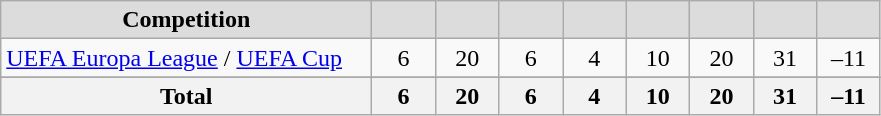<table class="wikitable" style="text-align: center;">
<tr>
<th width="240" style="background:#DCDCDC">Competition</th>
<th width="35" style="background:#DCDCDC"></th>
<th width="35" style="background:#DCDCDC"></th>
<th width="35" style="background:#DCDCDC"></th>
<th width="35" style="background:#DCDCDC"></th>
<th width="35" style="background:#DCDCDC"></th>
<th width="35" style="background:#DCDCDC"></th>
<th width="35" style="background:#DCDCDC"></th>
<th width="35" style="background:#DCDCDC"></th>
</tr>
<tr>
<td align=left><a href='#'>UEFA Europa League</a> / <a href='#'>UEFA Cup</a></td>
<td>6</td>
<td>20</td>
<td>6</td>
<td>4</td>
<td>10</td>
<td>20</td>
<td>31</td>
<td>–11</td>
</tr>
<tr>
</tr>
<tr class="sortbottom">
<th>Total</th>
<th>6</th>
<th>20</th>
<th>6</th>
<th>4</th>
<th>10</th>
<th>20</th>
<th>31</th>
<th>–11</th>
</tr>
</table>
